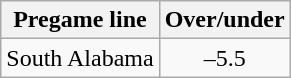<table class="wikitable">
<tr align="center">
<th style=>Pregame line</th>
<th style=>Over/under</th>
</tr>
<tr align="center">
<td>South Alabama</td>
<td>–5.5</td>
</tr>
</table>
